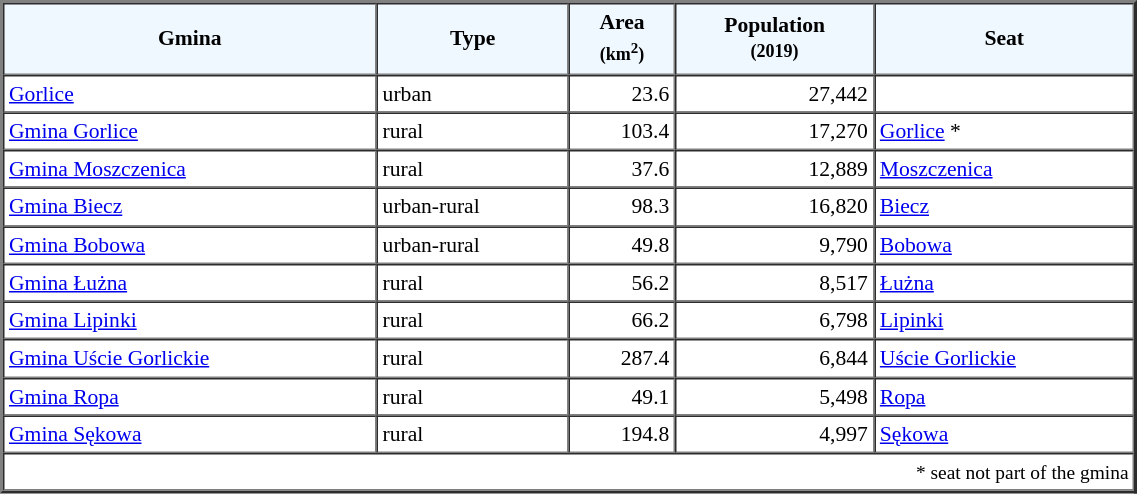<table width="60%" border="2" cellpadding="3" cellspacing="0" style="font-size:90%;line-height:120%;">
<tr bgcolor="F0F8FF">
<td style="text-align:center;"><strong>Gmina</strong></td>
<td style="text-align:center;"><strong>Type</strong></td>
<td style="text-align:center;"><strong>Area<br><small>(km<sup>2</sup>)</small></strong></td>
<td style="text-align:center;"><strong>Population<br><small>(2019)</small></strong></td>
<td style="text-align:center;"><strong>Seat</strong></td>
</tr>
<tr>
<td><a href='#'>Gorlice</a></td>
<td>urban</td>
<td style="text-align:right;">23.6</td>
<td style="text-align:right;">27,442</td>
<td> </td>
</tr>
<tr>
<td><a href='#'>Gmina Gorlice</a></td>
<td>rural</td>
<td style="text-align:right;">103.4</td>
<td style="text-align:right;">17,270</td>
<td><a href='#'>Gorlice</a> *</td>
</tr>
<tr>
<td><a href='#'>Gmina Moszczenica</a></td>
<td>rural</td>
<td style="text-align:right;">37.6</td>
<td style="text-align:right;">12,889</td>
<td><a href='#'>Moszczenica</a></td>
</tr>
<tr>
<td><a href='#'>Gmina Biecz</a></td>
<td>urban-rural</td>
<td style="text-align:right;">98.3</td>
<td style="text-align:right;">16,820</td>
<td><a href='#'>Biecz</a></td>
</tr>
<tr>
<td><a href='#'>Gmina Bobowa</a></td>
<td>urban-rural</td>
<td style="text-align:right;">49.8</td>
<td style="text-align:right;">9,790</td>
<td><a href='#'>Bobowa</a></td>
</tr>
<tr>
<td><a href='#'>Gmina Łużna</a></td>
<td>rural</td>
<td style="text-align:right;">56.2</td>
<td style="text-align:right;">8,517</td>
<td><a href='#'>Łużna</a></td>
</tr>
<tr>
<td><a href='#'>Gmina Lipinki</a></td>
<td>rural</td>
<td style="text-align:right;">66.2</td>
<td style="text-align:right;">6,798</td>
<td><a href='#'>Lipinki</a></td>
</tr>
<tr>
<td><a href='#'>Gmina Uście Gorlickie</a></td>
<td>rural</td>
<td style="text-align:right;">287.4</td>
<td style="text-align:right;">6,844</td>
<td><a href='#'>Uście Gorlickie</a></td>
</tr>
<tr>
<td><a href='#'>Gmina Ropa</a></td>
<td>rural</td>
<td style="text-align:right;">49.1</td>
<td style="text-align:right;">5,498</td>
<td><a href='#'>Ropa</a></td>
</tr>
<tr>
<td><a href='#'>Gmina Sękowa</a></td>
<td>rural</td>
<td style="text-align:right;">194.8</td>
<td style="text-align:right;">4,997</td>
<td><a href='#'>Sękowa</a></td>
</tr>
<tr>
<td colspan=5 style="text-align:right;font-size:90%">* seat not part of the gmina</td>
</tr>
<tr>
</tr>
</table>
